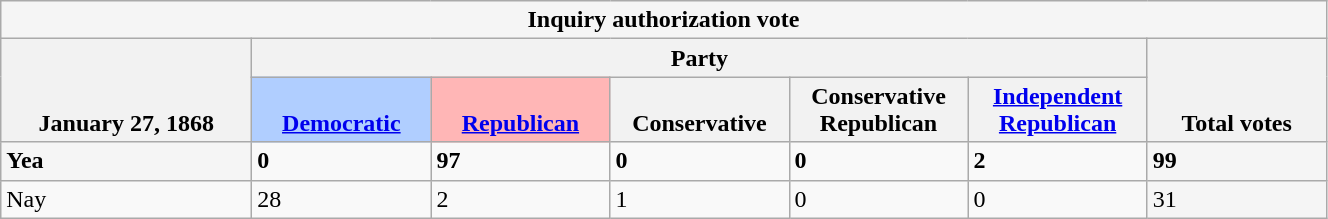<table class="wikitable">
<tr>
<th colspan=8 style="background:#f5f5f5">Inquiry authorization vote</th>
</tr>
<tr style="vertical-align:bottom;">
<th rowspan=2>January 27, 1868</th>
<th colspan=5>Party</th>
<th rowspan=2>Total votes</th>
</tr>
<tr style="vertical-align:bottom;">
<th style="background:#b0ceff;"><a href='#'>Democratic</a></th>
<th style="background:#ffb6b6;"><a href='#'>Republican</a></th>
<th>Conservative</th>
<th>Conservative Republican</th>
<th><a href='#'>Independent Republican</a></th>
</tr>
<tr>
<td style="width: 10em; background:#F5F5F5"><strong>Yea</strong></td>
<td style="width: 7em;"><strong>0</strong></td>
<td style="width: 7em;"><strong>97</strong></td>
<td style="width: 7em;"><strong>0</strong></td>
<td style="width: 7em;"><strong>0</strong></td>
<td style="width: 7em;"><strong>2</strong></td>
<td style="width: 7em; background:#F5F5F5"><strong>99</strong></td>
</tr>
<tr>
<td style="width: 10em; style="background:#F5F5F5">Nay</td>
<td style="width: 7em;">28</td>
<td style="width: 7em;">2</td>
<td style="width: 7em;">1</td>
<td style="width: 7em;">0</td>
<td style="width: 7em;">0</td>
<td style="background:#F5F5F5">31</td>
</tr>
</table>
